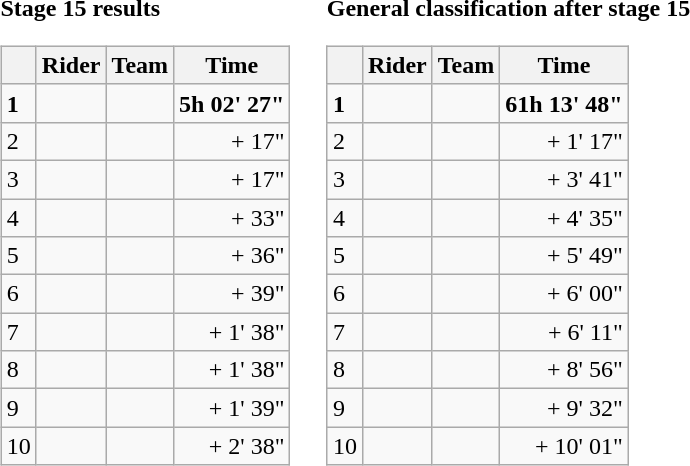<table>
<tr>
<td><strong>Stage 15 results</strong><br><table class="wikitable">
<tr>
<th></th>
<th>Rider</th>
<th>Team</th>
<th>Time</th>
</tr>
<tr>
<td><strong>1</strong></td>
<td><strong></strong></td>
<td><strong></strong></td>
<td align="right"><strong>5h 02' 27"</strong></td>
</tr>
<tr>
<td>2</td>
<td></td>
<td></td>
<td align="right">+ 17"</td>
</tr>
<tr>
<td>3</td>
<td></td>
<td></td>
<td align="right">+ 17"</td>
</tr>
<tr>
<td>4</td>
<td></td>
<td></td>
<td align="right">+ 33"</td>
</tr>
<tr>
<td>5</td>
<td></td>
<td></td>
<td align="right">+ 36"</td>
</tr>
<tr>
<td>6</td>
<td></td>
<td></td>
<td align="right">+ 39"</td>
</tr>
<tr>
<td>7</td>
<td></td>
<td></td>
<td align="right">+ 1' 38"</td>
</tr>
<tr>
<td>8</td>
<td></td>
<td></td>
<td align="right">+ 1' 38"</td>
</tr>
<tr>
<td>9</td>
<td></td>
<td></td>
<td align="right">+ 1' 39"</td>
</tr>
<tr>
<td>10</td>
<td></td>
<td></td>
<td align="right">+ 2' 38"</td>
</tr>
</table>
</td>
<td></td>
<td><strong>General classification after stage 15</strong><br><table class="wikitable">
<tr>
<th></th>
<th>Rider</th>
<th>Team</th>
<th>Time</th>
</tr>
<tr>
<td><strong>1</strong></td>
<td><strong></strong></td>
<td><strong></strong></td>
<td align="right"><strong>61h 13' 48"</strong></td>
</tr>
<tr>
<td>2</td>
<td></td>
<td></td>
<td align="right">+ 1' 17"</td>
</tr>
<tr>
<td>3</td>
<td></td>
<td></td>
<td align="right">+ 3' 41"</td>
</tr>
<tr>
<td>4</td>
<td></td>
<td></td>
<td align="right">+ 4' 35"</td>
</tr>
<tr>
<td>5</td>
<td></td>
<td></td>
<td align="right">+ 5' 49"</td>
</tr>
<tr>
<td>6</td>
<td></td>
<td></td>
<td align="right">+ 6' 00"</td>
</tr>
<tr>
<td>7</td>
<td></td>
<td></td>
<td align="right">+ 6' 11"</td>
</tr>
<tr>
<td>8</td>
<td></td>
<td></td>
<td align="right">+ 8' 56"</td>
</tr>
<tr>
<td>9</td>
<td></td>
<td></td>
<td align="right">+ 9' 32"</td>
</tr>
<tr>
<td>10</td>
<td></td>
<td></td>
<td align="right">+ 10' 01"</td>
</tr>
</table>
</td>
</tr>
</table>
